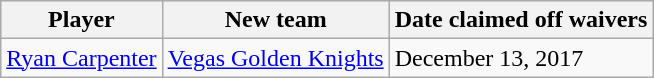<table class="wikitable">
<tr align="center"  bgcolor="#dddddd">
<th>Player</th>
<th>New team</th>
<th>Date claimed off waivers</th>
</tr>
<tr>
<td><a href='#'>Ryan Carpenter</a></td>
<td><a href='#'>Vegas Golden Knights</a></td>
<td>December 13, 2017</td>
</tr>
</table>
